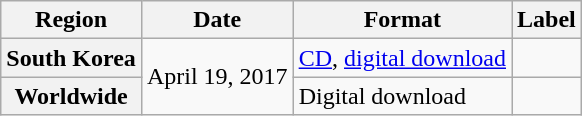<table class="wikitable plainrowheaders">
<tr>
<th scope="col">Region</th>
<th>Date</th>
<th>Format</th>
<th>Label</th>
</tr>
<tr>
<th scope="row">South Korea</th>
<td rowspan="2">April 19, 2017</td>
<td><a href='#'>CD</a>, <a href='#'>digital download</a></td>
<td></td>
</tr>
<tr>
<th scope="row">Worldwide</th>
<td>Digital download</td>
<td></td>
</tr>
</table>
